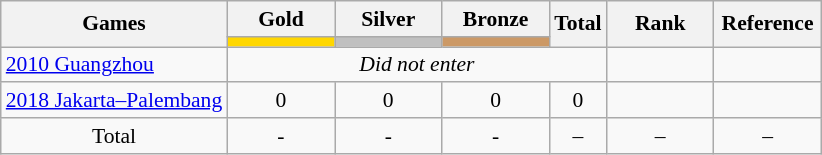<table class="wikitable" style="text-align:center; font-size:90%;">
<tr>
<th rowspan=2>Games</th>
<th style="width:4.5em;">Gold</th>
<th style="width:4.5em;">Silver</th>
<th style="width:4.5em;">Bronze</th>
<th rowspan=2 !style="width:4.5em;">Total</th>
<th rowspan=2 style="width:4.5em;">Rank</th>
<th rowspan=2 style="width:4.5em;">Reference</th>
</tr>
<tr>
<td style="background:gold;"></td>
<td style="background:silver;"></td>
<td style="background:#cc9966;"></td>
</tr>
<tr>
<td align=left> <a href='#'>2010 Guangzhou</a></td>
<td colspan=4><em>Did not enter</em></td>
<td></td>
<td></td>
</tr>
<tr>
<td align=left> <a href='#'>2018 Jakarta–Palembang</a></td>
<td>0</td>
<td>0</td>
<td>0</td>
<td>0</td>
<td></td>
<td></td>
</tr>
<tr>
<td>Total</td>
<td>-</td>
<td>-</td>
<td>-</td>
<td>–</td>
<td>–</td>
<td>–</td>
</tr>
</table>
